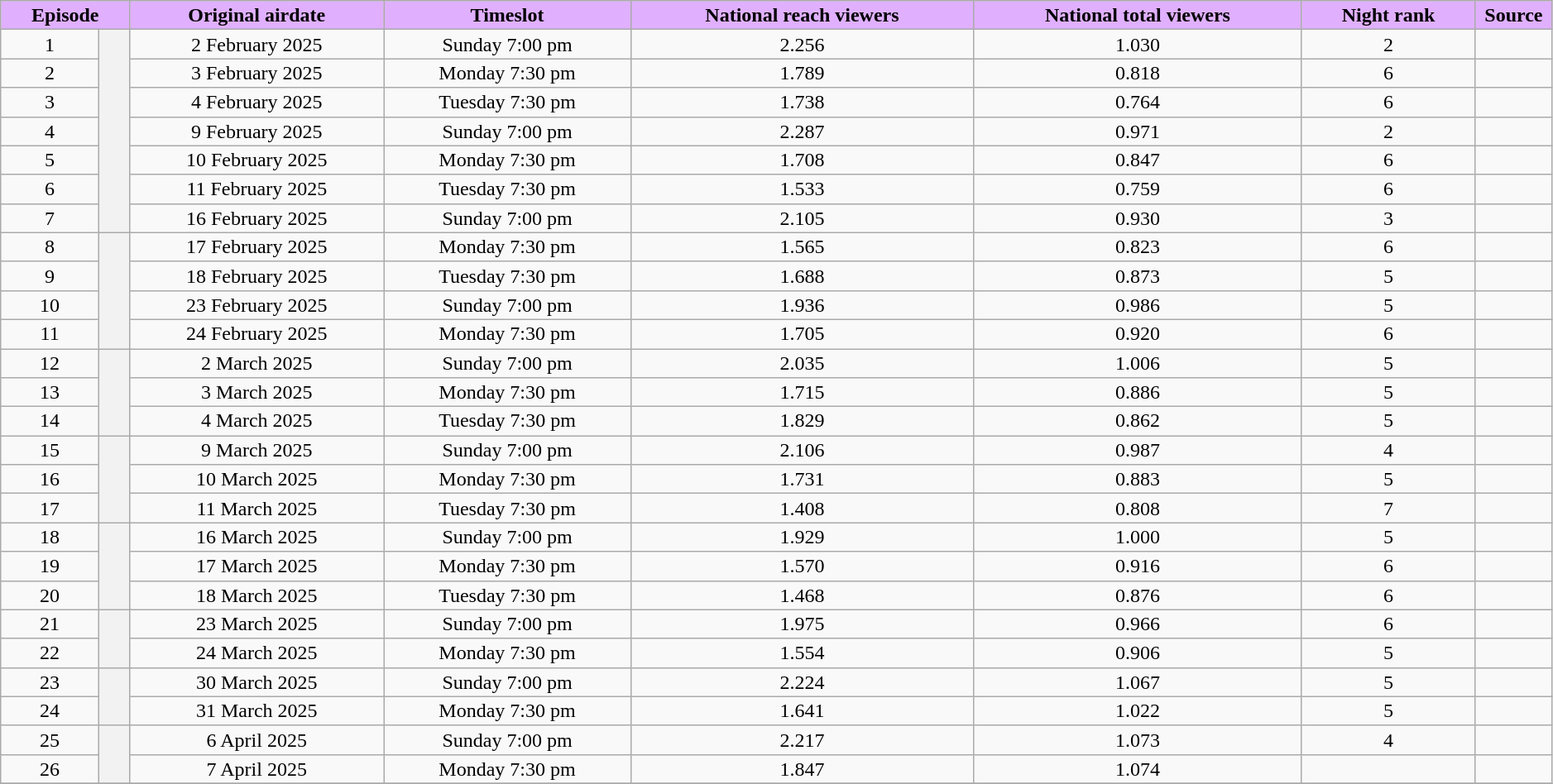<table class="wikitable plainrowheaders" style="text-align:center; line-height:16px; width:99%;">
<tr>
<th scope="col" style="background:#E0B0FF; color:black;" colspan="3">Episode</th>
<th scope="col" style="background:#E0B0FF; color:black;">Original airdate</th>
<th scope="col" style="background:#E0B0FF; color:black;">Timeslot</th>
<th style="background:#E0B0FF; color:black;">National reach viewers<br></th>
<th style="background:#E0B0FF; color:black;">National total viewers </th>
<th style="background:#E0B0FF; color:black;">Night rank</th>
<th scope="col" style="background:#E0B0FF; color:black; width:05%;">Source</th>
</tr>
<tr>
<td>1</td>
<th colspan=2 rowspan="7" scope="row" style="text-align:center"></th>
<td>2 February 2025</td>
<td>Sunday 7:00 pm</td>
<td>2.256</td>
<td>1.030</td>
<td>2</td>
<td></td>
</tr>
<tr>
<td>2</td>
<td>3 February 2025</td>
<td>Monday 7:30 pm</td>
<td>1.789</td>
<td>0.818</td>
<td>6</td>
<td></td>
</tr>
<tr>
<td>3</td>
<td>4 February 2025</td>
<td>Tuesday 7:30 pm</td>
<td>1.738</td>
<td>0.764</td>
<td>6</td>
<td></td>
</tr>
<tr>
<td>4</td>
<td>9 February 2025</td>
<td>Sunday 7:00 pm</td>
<td>2.287</td>
<td>0.971</td>
<td>2</td>
<td></td>
</tr>
<tr>
<td>5</td>
<td>10 February 2025</td>
<td>Monday 7:30 pm</td>
<td>1.708</td>
<td>0.847</td>
<td>6</td>
<td></td>
</tr>
<tr>
<td>6</td>
<td>11 February 2025</td>
<td>Tuesday 7:30 pm</td>
<td>1.533</td>
<td>0.759</td>
<td>6</td>
<td></td>
</tr>
<tr>
<td>7</td>
<td>16 February 2025</td>
<td>Sunday 7:00 pm</td>
<td>2.105</td>
<td>0.930</td>
<td>3</td>
<td></td>
</tr>
<tr>
<td>8</td>
<th colspan=2 rowspan="4" scope="row" style="text-align:center"></th>
<td>17 February 2025</td>
<td>Monday 7:30 pm</td>
<td>1.565</td>
<td>0.823</td>
<td>6</td>
<td></td>
</tr>
<tr>
<td>9</td>
<td>18 February 2025</td>
<td>Tuesday 7:30 pm</td>
<td>1.688</td>
<td>0.873</td>
<td>5</td>
<td></td>
</tr>
<tr>
<td>10</td>
<td>23 February 2025</td>
<td>Sunday 7:00 pm</td>
<td>1.936</td>
<td>0.986</td>
<td>5</td>
<td></td>
</tr>
<tr>
<td>11</td>
<td>24 February 2025</td>
<td>Monday 7:30 pm</td>
<td>1.705</td>
<td>0.920</td>
<td>6</td>
<td></td>
</tr>
<tr>
<td>12</td>
<th colspan=2 rowspan="3" scope="row" style="text-align:center"></th>
<td>2 March 2025</td>
<td>Sunday 7:00 pm</td>
<td>2.035</td>
<td>1.006</td>
<td>5</td>
<td></td>
</tr>
<tr>
<td>13</td>
<td>3 March 2025</td>
<td>Monday 7:30 pm</td>
<td>1.715</td>
<td>0.886</td>
<td>5</td>
<td></td>
</tr>
<tr>
<td>14</td>
<td>4 March 2025</td>
<td>Tuesday 7:30 pm</td>
<td>1.829</td>
<td>0.862</td>
<td>5</td>
<td></td>
</tr>
<tr 4>
<td>15</td>
<th colspan=2 rowspan="3" scope="row" style="text-align:center"></th>
<td>9 March 2025</td>
<td>Sunday 7:00 pm</td>
<td>2.106</td>
<td>0.987</td>
<td>4</td>
<td></td>
</tr>
<tr>
<td>16</td>
<td>10 March 2025</td>
<td>Monday 7:30 pm</td>
<td>1.731</td>
<td>0.883</td>
<td>5</td>
<td></td>
</tr>
<tr>
<td>17</td>
<td>11 March 2025</td>
<td>Tuesday 7:30 pm</td>
<td>1.408</td>
<td>0.808</td>
<td>7</td>
<td></td>
</tr>
<tr>
<td>18</td>
<th colspan=2 rowspan="3" scope="row" style="text-align:center"></th>
<td>16 March 2025</td>
<td>Sunday 7:00 pm</td>
<td>1.929</td>
<td>1.000</td>
<td>5</td>
<td></td>
</tr>
<tr>
<td>19</td>
<td>17 March 2025</td>
<td>Monday 7:30 pm</td>
<td>1.570</td>
<td>0.916</td>
<td>6</td>
<td></td>
</tr>
<tr>
<td>20</td>
<td>18 March 2025</td>
<td>Tuesday 7:30 pm</td>
<td>1.468</td>
<td>0.876</td>
<td>6</td>
<td></td>
</tr>
<tr>
<td>21</td>
<th colspan=2 rowspan="2" scope="row" style="text-align:center"></th>
<td>23 March 2025</td>
<td>Sunday 7:00 pm</td>
<td>1.975</td>
<td>0.966</td>
<td>6</td>
<td></td>
</tr>
<tr>
<td>22</td>
<td>24 March 2025</td>
<td>Monday 7:30 pm</td>
<td>1.554</td>
<td>0.906</td>
<td>5</td>
<td></td>
</tr>
<tr>
<td>23</td>
<th colspan=2 rowspan="2" scope="row" style="text-align:center"></th>
<td>30 March 2025</td>
<td>Sunday 7:00 pm</td>
<td>2.224</td>
<td>1.067</td>
<td>5</td>
<td></td>
</tr>
<tr>
<td>24</td>
<td>31 March 2025</td>
<td>Monday 7:30 pm</td>
<td>1.641</td>
<td>1.022</td>
<td>5</td>
<td></td>
</tr>
<tr>
<td>25</td>
<th colspan=2 rowspan="2" scope="row" style="text-align:center"></th>
<td>6 April 2025</td>
<td>Sunday 7:00 pm</td>
<td>2.217</td>
<td>1.073</td>
<td>4</td>
<td></td>
</tr>
<tr>
<td>26</td>
<td>7 April 2025</td>
<td>Monday 7:30 pm</td>
<td>1.847</td>
<td>1.074</td>
<td></td>
<td></td>
</tr>
<tr>
</tr>
</table>
